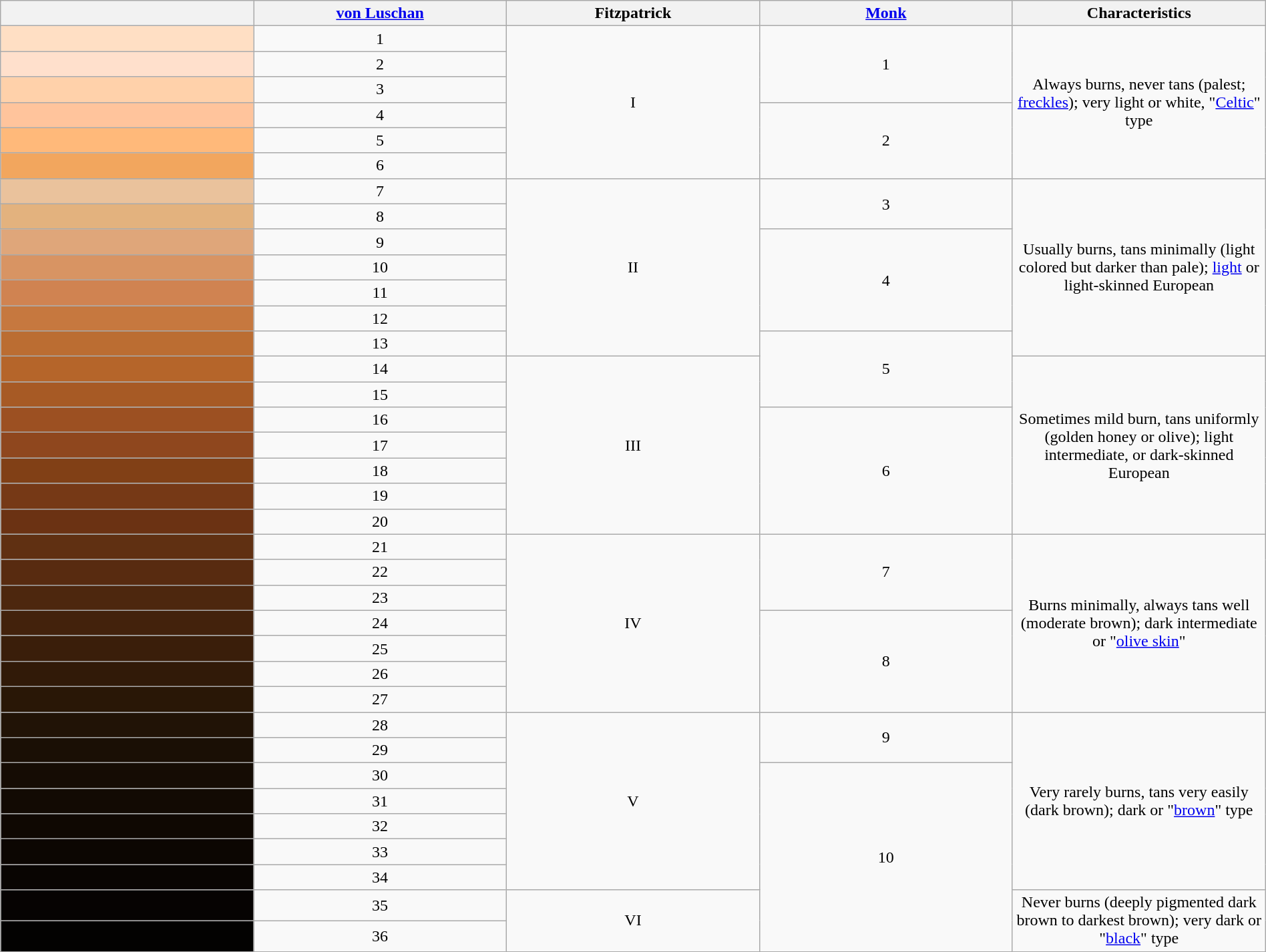<table class="wikitable"border="1"style="width:100%;text-align:center">
<tr>
<th width="20%"></th>
<th width="20%"><a href='#'>von Luschan</a></th>
<th width="20%">Fitzpatrick</th>
<th width="20%"><a href='#'>Monk</a></th>
<th width="20%">Characteristics</th>
</tr>
<tr>
<td style="background-color:#FFDFC4"></td>
<td>1</td>
<td rowspan="6">I</td>
<td rowspan="3">1</td>
<td rowspan="6">Always burns, never tans (palest; <a href='#'>freckles</a>); very light or white, "<a href='#'>Celtic</a>" type</td>
</tr>
<tr>
<td style="background-color:#FFE0CC"></td>
<td>2</td>
</tr>
<tr>
<td style="background-color:#FFD1AA"></td>
<td>3</td>
</tr>
<tr>
<td style="background-color:#FFC49C"></td>
<td>4</td>
<td rowspan="3">2</td>
</tr>
<tr>
<td style="background-color:#FFB97A"></td>
<td>5</td>
</tr>
<tr>
<td style="background-color:#F2A65E"></td>
<td>6</td>
</tr>
<tr>
<td style="background-color:#EAC29C"></td>
<td>7</td>
<td rowspan="7">II</td>
<td rowspan="2">3</td>
<td rowspan="7">Usually burns, tans minimally (light colored but darker than pale); <a href='#'>light</a> or light-skinned European</td>
</tr>
<tr>
<td style="background-color:#E3B27E"></td>
<td>8</td>
</tr>
<tr>
<td style="background-color:#DFA67A"></td>
<td>9</td>
<td rowspan="4">4</td>
</tr>
<tr>
<td style="background-color:#D89463"></td>
<td>10</td>
</tr>
<tr>
<td style="background-color:#D08351"></td>
<td>11</td>
</tr>
<tr>
<td style="background-color:#C6783F"></td>
<td>12</td>
</tr>
<tr>
<td style="background-color:#BB6D32"></td>
<td>13</td>
<td rowspan="3">5</td>
</tr>
<tr>
<td style="background-color:#B5652A"></td>
<td>14</td>
<td rowspan="7">III</td>
<td rowspan="7">Sometimes mild burn, tans uniformly (golden honey or olive); light intermediate, or dark-skinned European</td>
</tr>
<tr>
<td style="background-color:#A75A25"></td>
<td>15</td>
</tr>
<tr>
<td style="background-color:#9C5022"></td>
<td>16</td>
<td rowspan="5">6</td>
</tr>
<tr>
<td style="background-color:#8F471E"></td>
<td>17</td>
</tr>
<tr>
<td style="background-color:#814016"></td>
<td>18</td>
</tr>
<tr>
<td style="background-color:#763916"></td>
<td>19</td>
</tr>
<tr>
<td style="background-color:#6B3213"></td>
<td>20</td>
</tr>
<tr>
<td style="background-color:#603012"></td>
<td>21</td>
<td rowspan="7">IV</td>
<td rowspan="3">7</td>
<td rowspan="7">Burns minimally, always tans well (moderate brown); dark intermediate or "<a href='#'>olive skin</a>"</td>
</tr>
<tr>
<td style="background-color:#582B10"></td>
<td>22</td>
</tr>
<tr>
<td style="background-color:#4D270E"></td>
<td>23</td>
</tr>
<tr>
<td style="background-color:#43220C"></td>
<td>24</td>
<td rowspan="4">8</td>
</tr>
<tr>
<td style="background-color:#3A1E0A"></td>
<td>25</td>
</tr>
<tr>
<td style="background-color:#311A08"></td>
<td>26</td>
</tr>
<tr>
<td style="background-color:#291706"></td>
<td>27</td>
</tr>
<tr>
<td style="background-color:#211306"></td>
<td>28</td>
<td rowspan="7">V</td>
<td rowspan="2">9</td>
<td rowspan="7">Very rarely burns, tans very easily (dark brown); dark or "<a href='#'>brown</a>" type</td>
</tr>
<tr>
<td style="background-color:#1A0F05"></td>
<td>29</td>
</tr>
<tr>
<td style="background-color:#150C04"></td>
<td>30</td>
<td rowspan="7">10</td>
</tr>
<tr>
<td style="background-color:#120A03"></td>
<td>31</td>
</tr>
<tr>
<td style="background-color:#0F0802"></td>
<td>32</td>
</tr>
<tr>
<td style="background-color:#0C0602"></td>
<td>33</td>
</tr>
<tr>
<td style="background-color:#090502"></td>
<td>34</td>
</tr>
<tr>
<td style="background-color:#060302"></td>
<td>35</td>
<td rowspan="2">VI</td>
<td rowspan="2">Never burns (deeply pigmented dark brown to darkest brown); very dark or "<a href='#'>black</a>" type</td>
</tr>
<tr>
<td style="background-color:#030201"></td>
<td>36</td>
</tr>
</table>
